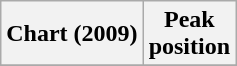<table class="wikitable plainrowheaders" style="text-align:center;">
<tr>
<th>Chart (2009)</th>
<th>Peak<br>position</th>
</tr>
<tr>
</tr>
</table>
